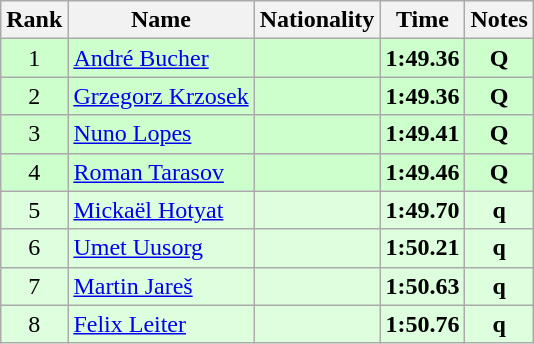<table class="wikitable sortable" style="text-align:center">
<tr>
<th>Rank</th>
<th>Name</th>
<th>Nationality</th>
<th>Time</th>
<th>Notes</th>
</tr>
<tr bgcolor=ccffcc>
<td>1</td>
<td align=left><a href='#'>André Bucher</a></td>
<td align=left></td>
<td><strong>1:49.36</strong></td>
<td><strong>Q</strong></td>
</tr>
<tr bgcolor=ccffcc>
<td>2</td>
<td align=left><a href='#'>Grzegorz Krzosek</a></td>
<td align=left></td>
<td><strong>1:49.36</strong></td>
<td><strong>Q</strong></td>
</tr>
<tr bgcolor=ccffcc>
<td>3</td>
<td align=left><a href='#'>Nuno Lopes</a></td>
<td align=left></td>
<td><strong>1:49.41</strong></td>
<td><strong>Q</strong></td>
</tr>
<tr bgcolor=ccffcc>
<td>4</td>
<td align=left><a href='#'>Roman Tarasov</a></td>
<td align=left></td>
<td><strong>1:49.46</strong></td>
<td><strong>Q</strong></td>
</tr>
<tr bgcolor=ddffdd>
<td>5</td>
<td align=left><a href='#'>Mickaël Hotyat</a></td>
<td align=left></td>
<td><strong>1:49.70</strong></td>
<td><strong>q</strong></td>
</tr>
<tr bgcolor=ddffdd>
<td>6</td>
<td align=left><a href='#'>Umet Uusorg</a></td>
<td align=left></td>
<td><strong>1:50.21</strong></td>
<td><strong>q</strong></td>
</tr>
<tr bgcolor=ddffdd>
<td>7</td>
<td align=left><a href='#'>Martin Jareš</a></td>
<td align=left></td>
<td><strong>1:50.63</strong></td>
<td><strong>q</strong></td>
</tr>
<tr bgcolor=ddffdd>
<td>8</td>
<td align=left><a href='#'>Felix Leiter</a></td>
<td align=left></td>
<td><strong>1:50.76</strong></td>
<td><strong>q</strong></td>
</tr>
</table>
